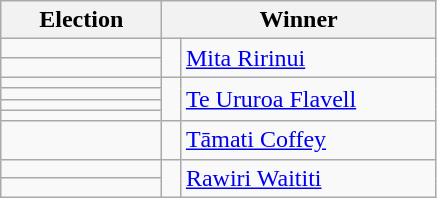<table class=wikitable>
<tr>
<th width=100>Election</th>
<th width=175 colspan=2>Winner</th>
</tr>
<tr>
<td></td>
<td rowspan=2 width=5 bgcolor=></td>
<td rowspan=2><a href='#'>Mita Ririnui</a></td>
</tr>
<tr>
<td></td>
</tr>
<tr>
<td></td>
<td rowspan=4 bgcolor=></td>
<td rowspan=4><a href='#'>Te Ururoa Flavell</a></td>
</tr>
<tr>
<td></td>
</tr>
<tr>
<td></td>
</tr>
<tr>
<td></td>
</tr>
<tr>
<td></td>
<td bgcolor=></td>
<td><a href='#'>Tāmati Coffey</a></td>
</tr>
<tr>
<td></td>
<td rowspan=2 bgcolor=></td>
<td rowspan=2><a href='#'>Rawiri Waititi</a></td>
</tr>
<tr>
<td></td>
</tr>
</table>
